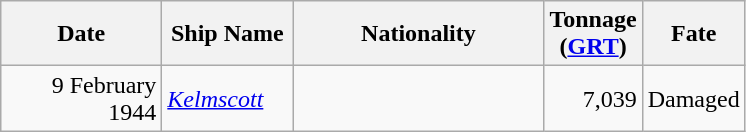<table class="wikitable sortable">
<tr>
<th width="100px">Date</th>
<th width="80px">Ship Name</th>
<th width="160px">Nationality</th>
<th width="25px">Tonnage <br>(<a href='#'>GRT</a>)</th>
<th width="50px">Fate</th>
</tr>
<tr>
<td align="right">9 February 1944</td>
<td align="left"><a href='#'><em>Kelmscott</em></a></td>
<td align="left"></td>
<td align="right">7,039</td>
<td align="left">Damaged</td>
</tr>
</table>
